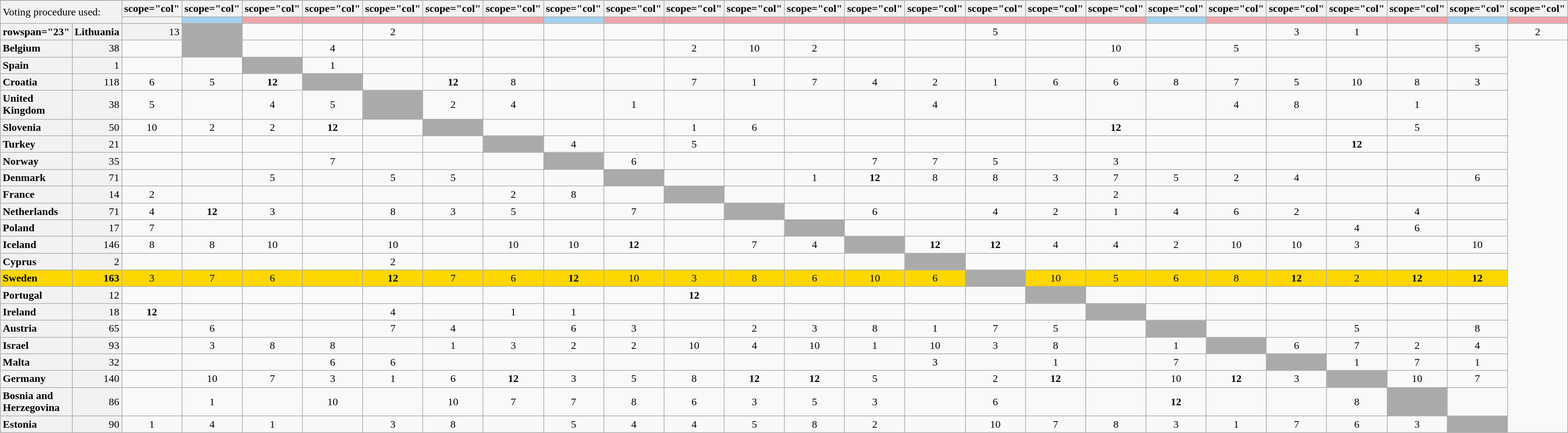<table class="wikitable plainrowheaders" style="text-align:center;">
<tr>
</tr>
<tr>
<td colspan="2" rowspan="2" style="text-align:left; background:#F2F2F2">Voting procedure used:<br></td>
<th>scope="col" </th>
<th>scope="col" </th>
<th>scope="col" </th>
<th>scope="col" </th>
<th>scope="col" </th>
<th>scope="col" </th>
<th>scope="col" </th>
<th>scope="col" </th>
<th>scope="col" </th>
<th>scope="col" </th>
<th>scope="col" </th>
<th>scope="col" </th>
<th>scope="col" </th>
<th>scope="col" </th>
<th>scope="col" </th>
<th>scope="col" </th>
<th>scope="col" </th>
<th>scope="col" </th>
<th>scope="col" </th>
<th>scope="col" </th>
<th>scope="col" </th>
<th>scope="col" </th>
<th>scope="col" </th>
<th>scope="col" </th>
</tr>
<tr>
<th style="height:2px; border-top:1px solid transparent;"></th>
<td style="background:#A4D1EF;"></td>
<td style="background:#EFA4A9;"></td>
<td style="background:#EFA4A9;"></td>
<td style="background:#EFA4A9;"></td>
<td style="background:#EFA4A9;"></td>
<td style="background:#EFA4A9;"></td>
<td style="background:#A4D1EF;"></td>
<td style="background:#EFA4A9;"></td>
<td style="background:#EFA4A9;"></td>
<td style="background:#EFA4A9;"></td>
<td style="background:#EFA4A9;"></td>
<td style="background:#EFA4A9;"></td>
<td style="background:#EFA4A9;"></td>
<td style="background:#EFA4A9;"></td>
<td style="background:#EFA4A9;"></td>
<td style="background:#EFA4A9;"></td>
<td style="background:#A4D1EF;"></td>
<td style="background:#EFA4A9;"></td>
<td style="background:#EFA4A9;"></td>
<td style="background:#EFA4A9;"></td>
<td style="background:#EFA4A9;"></td>
<td style="background:#A4D1EF;"></td>
<td style="background:#EFA4A9;"></td>
</tr>
<tr>
<th>rowspan="23" </th>
<th scope="row" style="text-align:left; background:#f2f2f2;">Lithuania</th>
<td style="text-align:right; background:#f2f2f2;">13</td>
<td style="text-align:left; background:#aaa;"></td>
<td></td>
<td></td>
<td>2</td>
<td></td>
<td></td>
<td></td>
<td></td>
<td></td>
<td></td>
<td></td>
<td></td>
<td></td>
<td>5</td>
<td></td>
<td></td>
<td></td>
<td></td>
<td>3</td>
<td>1</td>
<td></td>
<td></td>
<td>2</td>
</tr>
<tr>
<th scope="row" style="text-align:left; background:#f2f2f2;">Belgium</th>
<td style="text-align:right; background:#f2f2f2;">38</td>
<td></td>
<td style="text-align:left; background:#aaa;"></td>
<td></td>
<td>4</td>
<td></td>
<td></td>
<td></td>
<td></td>
<td></td>
<td>2</td>
<td>10</td>
<td>2</td>
<td></td>
<td></td>
<td></td>
<td></td>
<td>10</td>
<td></td>
<td>5</td>
<td></td>
<td></td>
<td></td>
<td>5</td>
</tr>
<tr>
<th scope="row" style="text-align:left; background:#f2f2f2;">Spain</th>
<td style="text-align:right; background:#f2f2f2;">1</td>
<td></td>
<td></td>
<td style="text-align:left; background:#aaa;"></td>
<td>1</td>
<td></td>
<td></td>
<td></td>
<td></td>
<td></td>
<td></td>
<td></td>
<td></td>
<td></td>
<td></td>
<td></td>
<td></td>
<td></td>
<td></td>
<td></td>
<td></td>
<td></td>
<td></td>
<td></td>
</tr>
<tr>
<th scope="row" style="text-align:left; background:#f2f2f2;">Croatia</th>
<td style="text-align:right; background:#f2f2f2;">118</td>
<td>6</td>
<td>5</td>
<td><strong>12</strong></td>
<td style="text-align:left; background:#aaa;"></td>
<td></td>
<td><strong>12</strong></td>
<td>8</td>
<td></td>
<td></td>
<td>7</td>
<td>1</td>
<td>7</td>
<td>4</td>
<td>2</td>
<td>1</td>
<td>6</td>
<td>6</td>
<td>8</td>
<td>7</td>
<td>5</td>
<td>10</td>
<td>8</td>
<td>3</td>
</tr>
<tr>
<th scope="row" style="text-align:left; background:#f2f2f2;">United Kingdom</th>
<td style="text-align:right; background:#f2f2f2;">38</td>
<td>5</td>
<td></td>
<td>4</td>
<td>5</td>
<td style="text-align:left; background:#aaa;"></td>
<td>2</td>
<td>4</td>
<td></td>
<td>1</td>
<td></td>
<td></td>
<td></td>
<td></td>
<td>4</td>
<td></td>
<td></td>
<td></td>
<td></td>
<td>4</td>
<td>8</td>
<td></td>
<td>1</td>
<td></td>
</tr>
<tr>
<th scope="row" style="text-align:left; background:#f2f2f2;">Slovenia</th>
<td style="text-align:right; background:#f2f2f2;">50</td>
<td>10</td>
<td>2</td>
<td>2</td>
<td><strong>12</strong></td>
<td></td>
<td style="text-align:left; background:#aaa;"></td>
<td></td>
<td></td>
<td></td>
<td>1</td>
<td>6</td>
<td></td>
<td></td>
<td></td>
<td></td>
<td></td>
<td><strong>12</strong></td>
<td></td>
<td></td>
<td></td>
<td></td>
<td>5</td>
<td></td>
</tr>
<tr>
<th scope="row" style="text-align:left; background:#f2f2f2;">Turkey</th>
<td style="text-align:right; background:#f2f2f2;">21</td>
<td></td>
<td></td>
<td></td>
<td></td>
<td></td>
<td></td>
<td style="text-align:left; background:#aaa;"></td>
<td>4</td>
<td></td>
<td>5</td>
<td></td>
<td></td>
<td></td>
<td></td>
<td></td>
<td></td>
<td></td>
<td></td>
<td></td>
<td></td>
<td><strong>12</strong></td>
<td></td>
<td></td>
</tr>
<tr>
<th scope="row" style="text-align:left; background:#f2f2f2;">Norway</th>
<td style="text-align:right; background:#f2f2f2;">35</td>
<td></td>
<td></td>
<td></td>
<td>7</td>
<td></td>
<td></td>
<td></td>
<td style="text-align:left; background:#aaa;"></td>
<td>6</td>
<td></td>
<td></td>
<td></td>
<td>7</td>
<td>7</td>
<td>5</td>
<td></td>
<td>3</td>
<td></td>
<td></td>
<td></td>
<td></td>
<td></td>
<td></td>
</tr>
<tr>
<th scope="row" style="text-align:left; background:#f2f2f2;">Denmark</th>
<td style="text-align:right; background:#f2f2f2;">71</td>
<td></td>
<td></td>
<td>5</td>
<td></td>
<td>5</td>
<td>5</td>
<td></td>
<td></td>
<td style="text-align:left; background:#aaa;"></td>
<td></td>
<td></td>
<td>1</td>
<td><strong>12</strong></td>
<td>8</td>
<td>8</td>
<td>3</td>
<td>7</td>
<td>5</td>
<td>2</td>
<td>4</td>
<td></td>
<td></td>
<td>6</td>
</tr>
<tr>
<th scope="row" style="text-align:left; background:#f2f2f2;">France</th>
<td style="text-align:right; background:#f2f2f2;">14</td>
<td>2</td>
<td></td>
<td></td>
<td></td>
<td></td>
<td></td>
<td>2</td>
<td>8</td>
<td></td>
<td style="text-align:left; background:#aaa;"></td>
<td></td>
<td></td>
<td></td>
<td></td>
<td></td>
<td></td>
<td>2</td>
<td></td>
<td></td>
<td></td>
<td></td>
<td></td>
<td></td>
</tr>
<tr>
<th scope="row" style="text-align:left; background:#f2f2f2;">Netherlands</th>
<td style="text-align:right; background:#f2f2f2;">71</td>
<td>4</td>
<td><strong>12</strong></td>
<td>3</td>
<td></td>
<td>8</td>
<td>3</td>
<td>5</td>
<td></td>
<td>7</td>
<td></td>
<td style="text-align:left; background:#aaa;"></td>
<td></td>
<td>6</td>
<td></td>
<td>4</td>
<td>2</td>
<td>1</td>
<td>4</td>
<td>6</td>
<td>2</td>
<td></td>
<td>4</td>
<td></td>
</tr>
<tr>
<th scope="row" style="text-align:left; background:#f2f2f2;">Poland</th>
<td style="text-align:right; background:#f2f2f2;">17</td>
<td>7</td>
<td></td>
<td></td>
<td></td>
<td></td>
<td></td>
<td></td>
<td></td>
<td></td>
<td></td>
<td></td>
<td style="text-align:left; background:#aaa;"></td>
<td></td>
<td></td>
<td></td>
<td></td>
<td></td>
<td></td>
<td></td>
<td></td>
<td>4</td>
<td>6</td>
<td></td>
</tr>
<tr>
<th scope="row" style="text-align:left; background:#f2f2f2;">Iceland</th>
<td style="text-align:right; background:#f2f2f2;">146</td>
<td>8</td>
<td>8</td>
<td>10</td>
<td></td>
<td>10</td>
<td></td>
<td>10</td>
<td>10</td>
<td><strong>12</strong></td>
<td></td>
<td>7</td>
<td>4</td>
<td style="text-align:left; background:#aaa;"></td>
<td><strong>12</strong></td>
<td><strong>12</strong></td>
<td>4</td>
<td>4</td>
<td>2</td>
<td>10</td>
<td>10</td>
<td>3</td>
<td></td>
<td>10</td>
</tr>
<tr>
<th scope="row" style="text-align:left; background:#f2f2f2;">Cyprus</th>
<td style="text-align:right; background:#f2f2f2;">2</td>
<td></td>
<td></td>
<td></td>
<td></td>
<td>2</td>
<td></td>
<td></td>
<td></td>
<td></td>
<td></td>
<td></td>
<td></td>
<td></td>
<td style="text-align:left; background:#aaa;"></td>
<td></td>
<td></td>
<td></td>
<td></td>
<td></td>
<td></td>
<td></td>
<td></td>
<td></td>
</tr>
<tr style="background:gold;">
<th scope="row" style="text-align:left; font-weight:bold; background:gold;">Sweden</th>
<td style="text-align:right; font-weight:bold;">163</td>
<td>3</td>
<td>7</td>
<td>6</td>
<td></td>
<td><strong>12</strong></td>
<td>7</td>
<td>6</td>
<td><strong>12</strong></td>
<td>10</td>
<td>3</td>
<td>8</td>
<td>6</td>
<td>10</td>
<td>6</td>
<td style="text-align:left; background:#aaa;"></td>
<td>10</td>
<td>5</td>
<td>6</td>
<td>8</td>
<td><strong>12</strong></td>
<td>2</td>
<td><strong>12</strong></td>
<td><strong>12</strong></td>
</tr>
<tr>
<th scope="row" style="text-align:left; background:#f2f2f2;">Portugal</th>
<td style="text-align:right; background:#f2f2f2;">12</td>
<td></td>
<td></td>
<td></td>
<td></td>
<td></td>
<td></td>
<td></td>
<td></td>
<td></td>
<td><strong>12</strong></td>
<td></td>
<td></td>
<td></td>
<td></td>
<td></td>
<td style="text-align:left; background:#aaa;"></td>
<td></td>
<td></td>
<td></td>
<td></td>
<td></td>
<td></td>
<td></td>
</tr>
<tr>
<th scope="row" style="text-align:left; background:#f2f2f2;">Ireland</th>
<td style="text-align:right; background:#f2f2f2;">18</td>
<td><strong>12</strong></td>
<td></td>
<td></td>
<td></td>
<td>4</td>
<td></td>
<td>1</td>
<td>1</td>
<td></td>
<td></td>
<td></td>
<td></td>
<td></td>
<td></td>
<td></td>
<td></td>
<td style="text-align:left; background:#aaa;"></td>
<td></td>
<td></td>
<td></td>
<td></td>
<td></td>
<td></td>
</tr>
<tr>
<th scope="row" style="text-align:left; background:#f2f2f2;">Austria</th>
<td style="text-align:right; background:#f2f2f2;">65</td>
<td></td>
<td>6</td>
<td></td>
<td></td>
<td>7</td>
<td>4</td>
<td></td>
<td>6</td>
<td>3</td>
<td></td>
<td>2</td>
<td>3</td>
<td>8</td>
<td>1</td>
<td>7</td>
<td>5</td>
<td></td>
<td style="text-align:left; background:#aaa;"></td>
<td></td>
<td></td>
<td>5</td>
<td></td>
<td>8</td>
</tr>
<tr>
<th scope="row" style="text-align:left; background:#f2f2f2;">Israel</th>
<td style="text-align:right; background:#f2f2f2;">93</td>
<td></td>
<td>3</td>
<td>8</td>
<td>8</td>
<td></td>
<td>1</td>
<td>3</td>
<td>2</td>
<td>2</td>
<td>10</td>
<td>4</td>
<td>10</td>
<td>1</td>
<td>10</td>
<td>3</td>
<td>8</td>
<td></td>
<td>1</td>
<td style="text-align:left; background:#aaa;"></td>
<td>6</td>
<td>7</td>
<td>2</td>
<td>4</td>
</tr>
<tr>
<th scope="row" style="text-align:left; background:#f2f2f2;">Malta</th>
<td style="text-align:right; background:#f2f2f2;">32</td>
<td></td>
<td></td>
<td></td>
<td>6</td>
<td>6</td>
<td></td>
<td></td>
<td></td>
<td></td>
<td></td>
<td></td>
<td></td>
<td></td>
<td>3</td>
<td></td>
<td>1</td>
<td></td>
<td>7</td>
<td></td>
<td style="text-align:left; background:#aaa;"></td>
<td>1</td>
<td>7</td>
<td>1</td>
</tr>
<tr>
<th scope="row" style="text-align:left; background:#f2f2f2;">Germany</th>
<td style="text-align:right; background:#f2f2f2;">140</td>
<td></td>
<td>10</td>
<td>7</td>
<td>3</td>
<td>1</td>
<td>6</td>
<td><strong>12</strong></td>
<td>3</td>
<td>5</td>
<td>8</td>
<td><strong>12</strong></td>
<td><strong>12</strong></td>
<td>5</td>
<td></td>
<td>2</td>
<td><strong>12</strong></td>
<td></td>
<td>10</td>
<td><strong>12</strong></td>
<td>3</td>
<td style="text-align:left; background:#aaa;"></td>
<td>10</td>
<td>7</td>
</tr>
<tr>
<th scope="row" style="text-align:left; background:#f2f2f2;">Bosnia and Herzegovina</th>
<td style="text-align:right; background:#f2f2f2;">86</td>
<td></td>
<td>1</td>
<td></td>
<td>10</td>
<td></td>
<td>10</td>
<td>7</td>
<td>7</td>
<td>8</td>
<td>6</td>
<td>3</td>
<td>5</td>
<td>3</td>
<td></td>
<td>6</td>
<td></td>
<td></td>
<td><strong>12</strong></td>
<td></td>
<td></td>
<td>8</td>
<td style="text-align:left; background:#aaa;"></td>
<td></td>
</tr>
<tr>
<th scope="row" style="text-align:left; background:#f2f2f2;">Estonia</th>
<td style="text-align:right; background:#f2f2f2;">90</td>
<td>1</td>
<td>4</td>
<td>1</td>
<td></td>
<td>3</td>
<td>8</td>
<td></td>
<td>5</td>
<td>4</td>
<td>4</td>
<td>5</td>
<td>8</td>
<td>2</td>
<td></td>
<td>10</td>
<td>7</td>
<td>8</td>
<td>3</td>
<td>1</td>
<td>7</td>
<td>6</td>
<td>3</td>
<td style="text-align:left; background:#aaa;"></td>
</tr>
</table>
